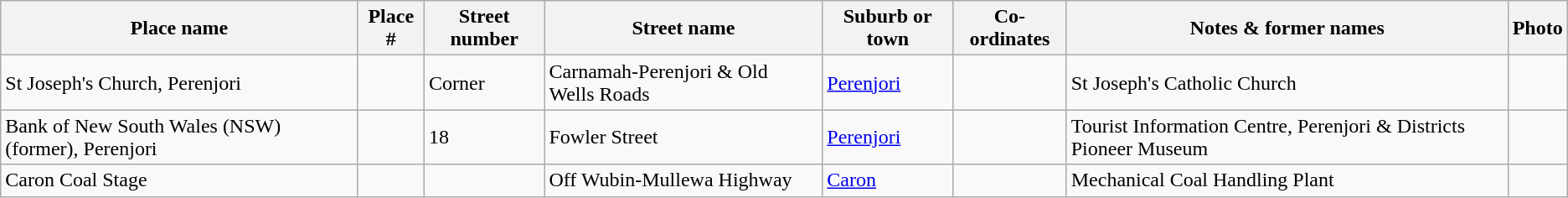<table class="wikitable sortable">
<tr>
<th>Place name</th>
<th>Place #</th>
<th>Street number</th>
<th>Street name</th>
<th>Suburb or town</th>
<th>Co-ordinates</th>
<th class="unsortable">Notes & former names</th>
<th class="unsortable">Photo</th>
</tr>
<tr>
<td>St Joseph's Church, Perenjori</td>
<td></td>
<td>Corner</td>
<td>Carnamah-Perenjori & Old Wells Roads</td>
<td><a href='#'>Perenjori</a></td>
<td></td>
<td>St Joseph's Catholic Church</td>
<td></td>
</tr>
<tr>
<td>Bank of New South Wales (NSW) (former), Perenjori</td>
<td></td>
<td>18</td>
<td>Fowler Street</td>
<td><a href='#'>Perenjori</a></td>
<td></td>
<td>Tourist Information Centre, Perenjori & Districts Pioneer Museum</td>
<td></td>
</tr>
<tr>
<td>Caron Coal Stage</td>
<td></td>
<td></td>
<td>Off Wubin-Mullewa Highway</td>
<td><a href='#'>Caron</a></td>
<td></td>
<td>Mechanical Coal Handling Plant</td>
<td></td>
</tr>
</table>
